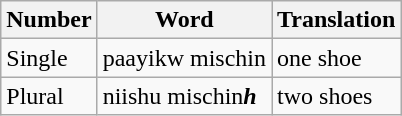<table class="wikitable">
<tr>
<th>Number</th>
<th>Word</th>
<th>Translation</th>
</tr>
<tr>
<td>Single</td>
<td>paayikw mischin</td>
<td>one shoe</td>
</tr>
<tr>
<td>Plural</td>
<td>niishu mischin<strong><em>h</em></strong></td>
<td>two shoes</td>
</tr>
</table>
